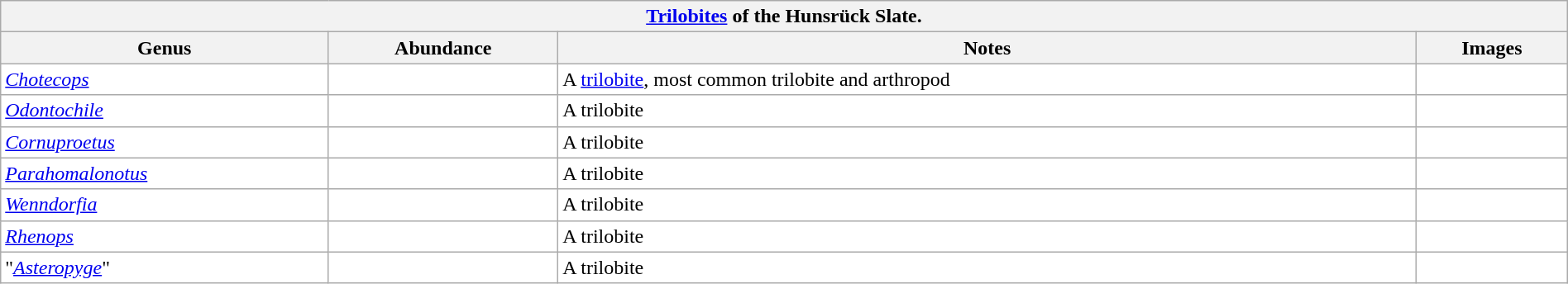<table class="wikitable sortable" style="background:white; width:100%;">
<tr>
<th colspan="5" align="center"><a href='#'>Trilobites</a> of the Hunsrück Slate.</th>
</tr>
<tr>
<th>Genus</th>
<th>Abundance</th>
<th>Notes</th>
<th>Images</th>
</tr>
<tr>
<td><em><a href='#'>Chotecops</a></em></td>
<td></td>
<td>A <a href='#'>trilobite</a>, most common trilobite and arthropod</td>
<td></td>
</tr>
<tr>
<td><em><a href='#'>Odontochile</a></em></td>
<td></td>
<td>A trilobite</td>
<td></td>
</tr>
<tr>
<td><em><a href='#'>Cornuproetus</a></em></td>
<td></td>
<td>A trilobite</td>
<td></td>
</tr>
<tr>
<td><em><a href='#'>Parahomalonotus</a></em></td>
<td></td>
<td>A trilobite</td>
<td></td>
</tr>
<tr>
<td><em><a href='#'>Wenndorfia</a></em></td>
<td></td>
<td>A trilobite</td>
<td></td>
</tr>
<tr>
<td><em><a href='#'>Rhenops</a></em></td>
<td></td>
<td>A trilobite</td>
<td></td>
</tr>
<tr>
<td>"<em><a href='#'>Asteropyge</a></em>"</td>
<td></td>
<td>A trilobite</td>
<td></td>
</tr>
</table>
